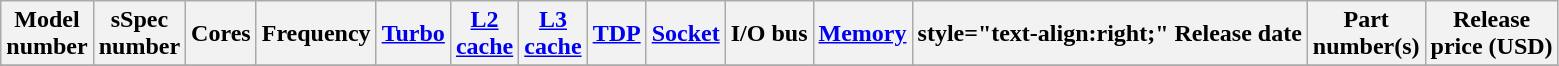<table class="wikitable">
<tr>
<th>Model<br>number</th>
<th>sSpec<br>number</th>
<th>Cores</th>
<th>Frequency</th>
<th><a href='#'>Turbo</a></th>
<th><a href='#'>L2<br>cache</a></th>
<th><a href='#'>L3<br>cache</a></th>
<th><a href='#'>TDP</a></th>
<th><a href='#'>Socket</a></th>
<th>I/O bus</th>
<th><a href='#'>Memory</a><br></th>
<th>style="text-align:right;"  Release date</th>
<th>Part<br>number(s)</th>
<th>Release<br>price (USD)<br></th>
</tr>
<tr>
</tr>
</table>
